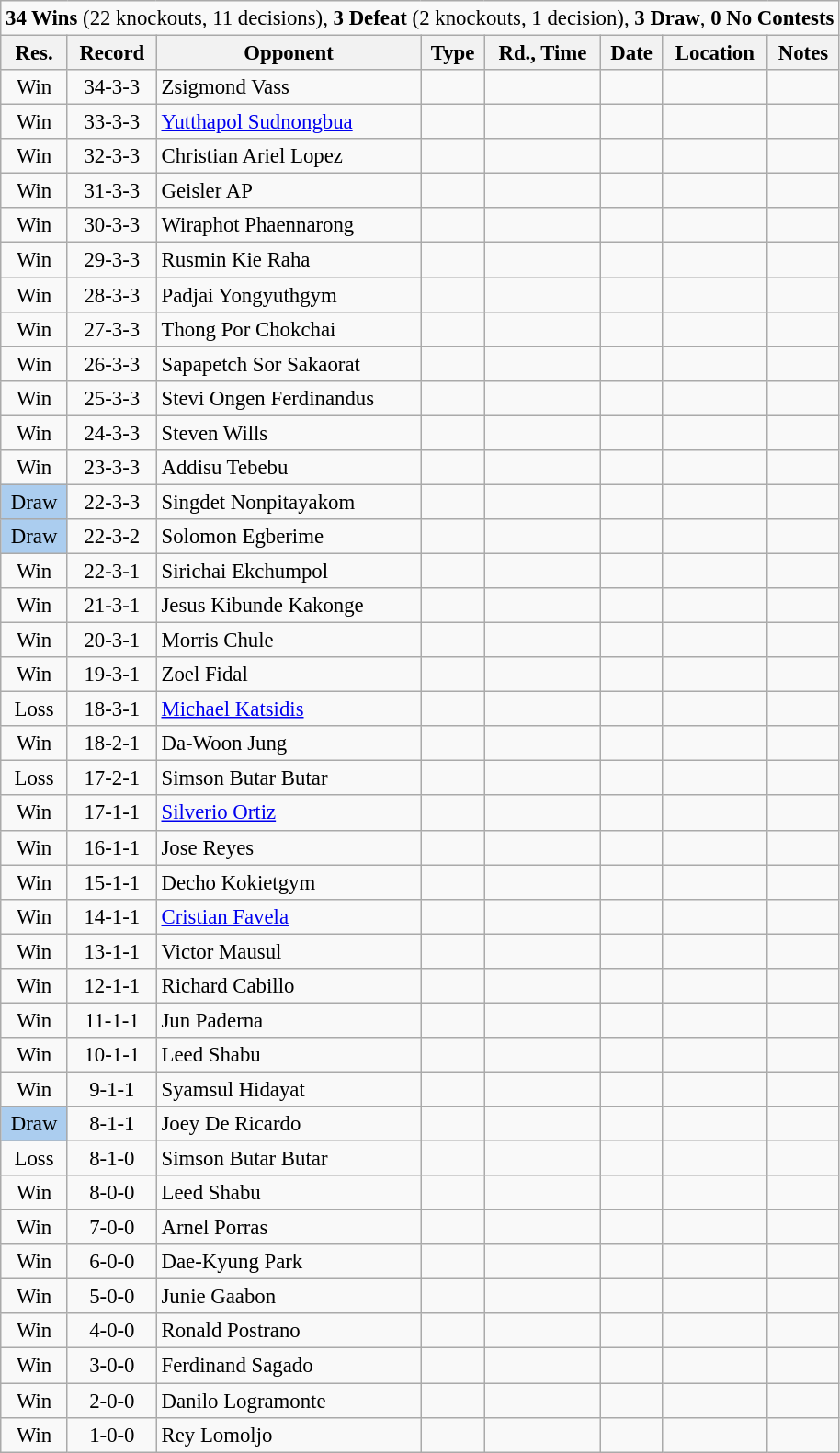<table class="wikitable" style="text-align:center; font-size:95%">
<tr>
<td colspan=8><strong>34 Wins</strong> (22 knockouts, 11 decisions), <strong>3 Defeat</strong> (2 knockouts, 1 decision), <strong>3 Draw</strong>, <strong>0 No Contests</strong></td>
</tr>
<tr>
<th>Res.</th>
<th>Record</th>
<th>Opponent</th>
<th>Type</th>
<th>Rd., Time</th>
<th>Date</th>
<th>Location</th>
<th>Notes</th>
</tr>
<tr>
<td>Win</td>
<td>34-3-3</td>
<td align=left> Zsigmond Vass</td>
<td></td>
<td></td>
<td></td>
<td align=left></td>
<td align=left></td>
</tr>
<tr>
<td>Win</td>
<td>33-3-3</td>
<td align=left> <a href='#'>Yutthapol Sudnongbua</a></td>
<td></td>
<td></td>
<td></td>
<td align=left></td>
<td align=left></td>
</tr>
<tr>
<td>Win</td>
<td>32-3-3</td>
<td align=left> Christian Ariel Lopez</td>
<td></td>
<td></td>
<td></td>
<td align=left></td>
<td align=left></td>
</tr>
<tr>
<td>Win</td>
<td>31-3-3</td>
<td align=left> Geisler AP</td>
<td></td>
<td></td>
<td></td>
<td align=left></td>
<td align=left></td>
</tr>
<tr>
<td>Win</td>
<td>30-3-3</td>
<td align=left> Wiraphot Phaennarong</td>
<td></td>
<td></td>
<td></td>
<td align=left></td>
<td align=left></td>
</tr>
<tr>
<td>Win</td>
<td>29-3-3</td>
<td align=left> Rusmin Kie Raha</td>
<td></td>
<td></td>
<td></td>
<td align=left></td>
<td align=left></td>
</tr>
<tr>
<td>Win</td>
<td>28-3-3</td>
<td align=left> Padjai Yongyuthgym</td>
<td></td>
<td></td>
<td></td>
<td align=left></td>
<td align=left></td>
</tr>
<tr>
<td>Win</td>
<td>27-3-3</td>
<td align=left> Thong Por Chokchai</td>
<td></td>
<td></td>
<td></td>
<td align=left></td>
<td align=left></td>
</tr>
<tr>
<td>Win</td>
<td>26-3-3</td>
<td align=left> Sapapetch Sor Sakaorat</td>
<td></td>
<td></td>
<td></td>
<td align=left></td>
<td align=left></td>
</tr>
<tr>
<td>Win</td>
<td>25-3-3</td>
<td align=left> Stevi Ongen Ferdinandus</td>
<td></td>
<td></td>
<td></td>
<td align=left></td>
<td align=left></td>
</tr>
<tr>
<td>Win</td>
<td>24-3-3</td>
<td align=left> Steven Wills</td>
<td></td>
<td></td>
<td></td>
<td align=left></td>
<td align=left></td>
</tr>
<tr>
<td>Win</td>
<td>23-3-3</td>
<td align=left> Addisu Tebebu</td>
<td></td>
<td></td>
<td></td>
<td align=left></td>
<td align=left></td>
</tr>
<tr>
<td style="background:#abcdef;">Draw</td>
<td>22-3-3</td>
<td align=left> Singdet Nonpitayakom</td>
<td></td>
<td></td>
<td></td>
<td align=left></td>
<td align=left></td>
</tr>
<tr>
<td style="background:#abcdef;">Draw</td>
<td>22-3-2</td>
<td align=left> Solomon Egberime</td>
<td></td>
<td></td>
<td></td>
<td align=left></td>
<td align=left></td>
</tr>
<tr>
<td>Win</td>
<td>22-3-1</td>
<td align=left> Sirichai Ekchumpol</td>
<td></td>
<td></td>
<td></td>
<td align=left></td>
<td align=left></td>
</tr>
<tr>
<td>Win</td>
<td>21-3-1</td>
<td align=left> Jesus Kibunde Kakonge</td>
<td></td>
<td></td>
<td></td>
<td align=left></td>
<td align=left></td>
</tr>
<tr>
<td>Win</td>
<td>20-3-1</td>
<td align=left> Morris Chule</td>
<td></td>
<td></td>
<td></td>
<td align=left></td>
<td align=left></td>
</tr>
<tr>
<td>Win</td>
<td>19-3-1</td>
<td align=left> Zoel Fidal</td>
<td></td>
<td></td>
<td></td>
<td align=left></td>
<td align=left></td>
</tr>
<tr>
<td>Loss</td>
<td>18-3-1</td>
<td align=left> <a href='#'>Michael Katsidis</a></td>
<td></td>
<td></td>
<td></td>
<td align=left></td>
<td align=left></td>
</tr>
<tr>
<td>Win</td>
<td>18-2-1</td>
<td align=left> Da-Woon Jung</td>
<td></td>
<td></td>
<td></td>
<td align=left></td>
<td align=left></td>
</tr>
<tr>
<td>Loss</td>
<td>17-2-1</td>
<td align=left> Simson Butar Butar</td>
<td></td>
<td></td>
<td></td>
<td align=left></td>
<td align=left></td>
</tr>
<tr>
<td>Win</td>
<td>17-1-1</td>
<td align=left> <a href='#'>Silverio Ortiz</a></td>
<td></td>
<td></td>
<td></td>
<td align=left></td>
<td align=left></td>
</tr>
<tr>
<td>Win</td>
<td>16-1-1</td>
<td align=left> Jose Reyes</td>
<td></td>
<td></td>
<td></td>
<td align=left></td>
<td align=left></td>
</tr>
<tr>
<td>Win</td>
<td>15-1-1</td>
<td align=left> Decho Kokietgym</td>
<td></td>
<td></td>
<td></td>
<td align=left></td>
<td align=left></td>
</tr>
<tr>
<td>Win</td>
<td>14-1-1</td>
<td align=left> <a href='#'>Cristian Favela</a></td>
<td></td>
<td></td>
<td></td>
<td align=left></td>
<td align=left></td>
</tr>
<tr>
<td>Win</td>
<td>13-1-1</td>
<td align=left> Victor Mausul</td>
<td></td>
<td></td>
<td></td>
<td align=left></td>
<td align=left></td>
</tr>
<tr>
<td>Win</td>
<td>12-1-1</td>
<td align=left> Richard Cabillo</td>
<td></td>
<td></td>
<td></td>
<td align=left></td>
<td align=left></td>
</tr>
<tr>
<td>Win</td>
<td>11-1-1</td>
<td align=left> Jun Paderna</td>
<td></td>
<td></td>
<td></td>
<td align=left></td>
<td align=left></td>
</tr>
<tr>
<td>Win</td>
<td>10-1-1</td>
<td align=left> Leed Shabu</td>
<td></td>
<td></td>
<td></td>
<td align=left></td>
<td align=left></td>
</tr>
<tr>
<td>Win</td>
<td>9-1-1</td>
<td align=left> Syamsul Hidayat</td>
<td></td>
<td></td>
<td></td>
<td align=left></td>
<td align=left></td>
</tr>
<tr>
<td style="background:#abcdef;">Draw</td>
<td>8-1-1</td>
<td align=left> Joey De Ricardo</td>
<td></td>
<td></td>
<td></td>
<td align=left></td>
<td align=left></td>
</tr>
<tr>
<td>Loss</td>
<td>8-1-0</td>
<td align=left> Simson Butar Butar</td>
<td></td>
<td></td>
<td></td>
<td align=left></td>
<td align=left></td>
</tr>
<tr>
<td>Win</td>
<td>8-0-0</td>
<td align=left> Leed Shabu</td>
<td></td>
<td></td>
<td></td>
<td align=left></td>
<td align=left></td>
</tr>
<tr>
<td>Win</td>
<td>7-0-0</td>
<td align=left> Arnel Porras</td>
<td></td>
<td></td>
<td></td>
<td align=left></td>
<td align=left></td>
</tr>
<tr>
<td>Win</td>
<td>6-0-0</td>
<td align=left> Dae-Kyung Park</td>
<td></td>
<td></td>
<td></td>
<td align=left></td>
<td align=left></td>
</tr>
<tr>
<td>Win</td>
<td>5-0-0</td>
<td align=left> Junie Gaabon</td>
<td></td>
<td></td>
<td></td>
<td align=left></td>
<td align=left></td>
</tr>
<tr>
<td>Win</td>
<td>4-0-0</td>
<td align=left> Ronald Postrano</td>
<td></td>
<td></td>
<td></td>
<td align=left></td>
<td align=left></td>
</tr>
<tr>
<td>Win</td>
<td>3-0-0</td>
<td align=left> Ferdinand Sagado</td>
<td></td>
<td></td>
<td></td>
<td align=left></td>
<td align=left></td>
</tr>
<tr>
<td>Win</td>
<td>2-0-0</td>
<td align=left> Danilo Logramonte</td>
<td></td>
<td></td>
<td></td>
<td align=left></td>
<td align=left></td>
</tr>
<tr>
<td>Win</td>
<td>1-0-0</td>
<td align=left> Rey Lomoljo</td>
<td></td>
<td></td>
<td></td>
<td align=left></td>
<td align=left></td>
</tr>
</table>
